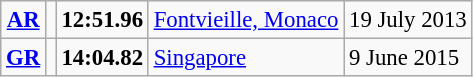<table class="wikitable" style="font-size:95%; position:relative;">
<tr>
<td align=center><strong><a href='#'>AR</a></strong></td>
<td></td>
<td><strong>12:51.96</strong></td>
<td><a href='#'>Fontvieille, Monaco</a></td>
<td>19 July 2013</td>
</tr>
<tr>
<td align=center><strong><a href='#'>GR</a></strong></td>
<td></td>
<td><strong>14:04.82</strong></td>
<td><a href='#'>Singapore</a></td>
<td>9 June 2015</td>
</tr>
</table>
